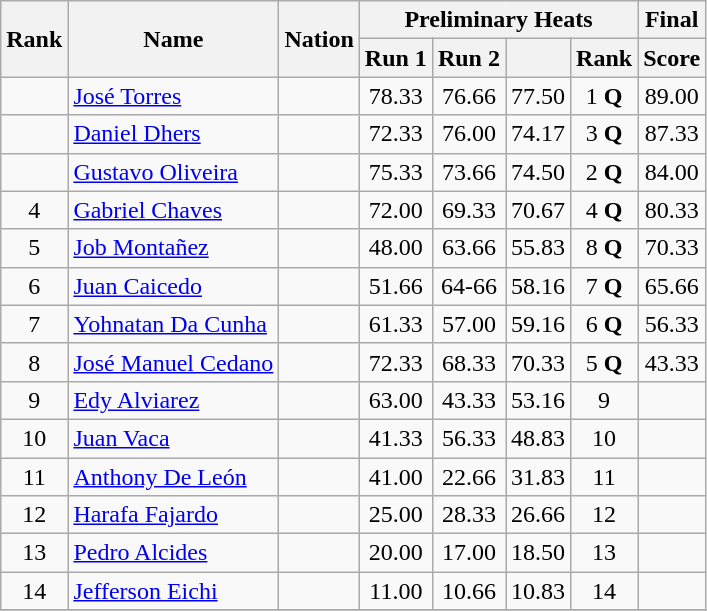<table class="wikitable" style="text-align:center">
<tr>
<th rowspan=2>Rank</th>
<th rowspan=2>Name</th>
<th rowspan=2>Nation</th>
<th colspan=4>Preliminary Heats</th>
<th>Final</th>
</tr>
<tr>
<th>Run 1</th>
<th>Run 2</th>
<th></th>
<th>Rank</th>
<th>Score</th>
</tr>
<tr>
<td></td>
<td align=left><a href='#'>José Torres</a></td>
<td align=left></td>
<td>78.33</td>
<td>76.66</td>
<td>77.50</td>
<td>1 <strong>Q</strong></td>
<td>89.00</td>
</tr>
<tr>
<td></td>
<td align=left><a href='#'>Daniel Dhers</a></td>
<td align=left></td>
<td>72.33</td>
<td>76.00</td>
<td>74.17</td>
<td>3 <strong>Q</strong></td>
<td>87.33</td>
</tr>
<tr>
<td></td>
<td align=left><a href='#'>Gustavo Oliveira</a></td>
<td align=left></td>
<td>75.33</td>
<td>73.66</td>
<td>74.50</td>
<td>2 <strong>Q</strong></td>
<td>84.00</td>
</tr>
<tr>
<td>4</td>
<td align=left><a href='#'>Gabriel Chaves</a></td>
<td align=left></td>
<td>72.00</td>
<td>69.33</td>
<td>70.67</td>
<td>4 <strong>Q</strong></td>
<td>80.33</td>
</tr>
<tr>
<td>5</td>
<td align=left><a href='#'>Job Montañez</a></td>
<td align=left></td>
<td>48.00</td>
<td>63.66</td>
<td>55.83</td>
<td>8 <strong>Q</strong></td>
<td>70.33</td>
</tr>
<tr>
<td>6</td>
<td align=left><a href='#'>Juan Caicedo</a></td>
<td align=left></td>
<td>51.66</td>
<td>64-66</td>
<td>58.16</td>
<td>7 <strong>Q</strong></td>
<td>65.66</td>
</tr>
<tr>
<td>7</td>
<td align=left><a href='#'>Yohnatan Da Cunha</a></td>
<td align=left></td>
<td>61.33</td>
<td>57.00</td>
<td>59.16</td>
<td>6 <strong>Q</strong></td>
<td>56.33</td>
</tr>
<tr>
<td>8</td>
<td align=left><a href='#'>José Manuel Cedano</a></td>
<td align=left></td>
<td>72.33</td>
<td>68.33</td>
<td>70.33</td>
<td>5 <strong>Q</strong></td>
<td>43.33</td>
</tr>
<tr>
<td>9</td>
<td align=left><a href='#'>Edy Alviarez</a></td>
<td align=left></td>
<td>63.00</td>
<td>43.33</td>
<td>53.16</td>
<td>9</td>
<td></td>
</tr>
<tr>
<td>10</td>
<td align=left><a href='#'>Juan Vaca</a></td>
<td align=left></td>
<td>41.33</td>
<td>56.33</td>
<td>48.83</td>
<td>10</td>
<td></td>
</tr>
<tr>
<td>11</td>
<td align=left><a href='#'>Anthony De León</a></td>
<td align=left></td>
<td>41.00</td>
<td>22.66</td>
<td>31.83</td>
<td>11</td>
<td></td>
</tr>
<tr>
<td>12</td>
<td align=left><a href='#'>Harafa Fajardo</a></td>
<td align=left></td>
<td>25.00</td>
<td>28.33</td>
<td>26.66</td>
<td>12</td>
<td></td>
</tr>
<tr>
<td>13</td>
<td align=left><a href='#'>Pedro Alcides</a></td>
<td align=left></td>
<td>20.00</td>
<td>17.00</td>
<td>18.50</td>
<td>13</td>
<td></td>
</tr>
<tr>
<td>14</td>
<td align=left><a href='#'>Jefferson Eichi</a></td>
<td align=left></td>
<td>11.00</td>
<td>10.66</td>
<td>10.83</td>
<td>14</td>
<td></td>
</tr>
<tr>
</tr>
</table>
